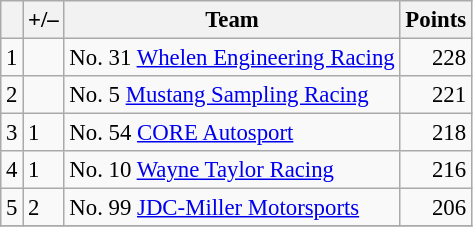<table class="wikitable" style="font-size: 95%;">
<tr>
<th scope="col"></th>
<th scope="col">+/–</th>
<th scope="col">Team</th>
<th scope="col">Points</th>
</tr>
<tr>
<td align=center>1</td>
<td align="left"></td>
<td> No. 31 <a href='#'>Whelen Engineering Racing</a></td>
<td align=right>228</td>
</tr>
<tr>
<td align=center>2</td>
<td align="left"></td>
<td> No. 5 <a href='#'>Mustang Sampling Racing</a></td>
<td align=right>221</td>
</tr>
<tr>
<td align=center>3</td>
<td align="left"> 1</td>
<td> No. 54 <a href='#'>CORE Autosport</a></td>
<td align=right>218</td>
</tr>
<tr>
<td align=center>4</td>
<td align="left"> 1</td>
<td> No. 10 <a href='#'>Wayne Taylor Racing</a></td>
<td align=right>216</td>
</tr>
<tr>
<td align=center>5</td>
<td align="left"> 2</td>
<td> No. 99 <a href='#'>JDC-Miller Motorsports</a></td>
<td align=right>206</td>
</tr>
<tr>
</tr>
</table>
